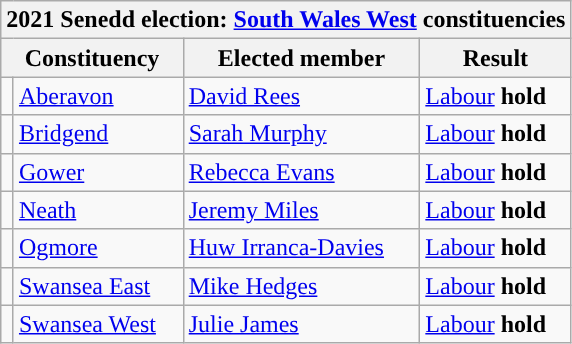<table class="wikitable">
<tr>
<th colspan="4">2021 Senedd election: <a href='#'>South Wales West</a> constituencies</th>
</tr>
<tr>
<th colspan="2">Constituency</th>
<th>Elected member</th>
<th>Result</th>
</tr>
<tr>
<td style="background-color: "></td>
<td><a href='#'>Aberavon</a></td>
<td><a href='#'>David Rees</a></td>
<td><a href='#'>Labour</a> <strong>hold</strong></td>
</tr>
<tr>
<td style="background-color: "></td>
<td><a href='#'>Bridgend</a></td>
<td><a href='#'>Sarah Murphy</a></td>
<td><a href='#'>Labour</a> <strong>hold</strong></td>
</tr>
<tr>
<td style="background-color: "></td>
<td><a href='#'>Gower</a></td>
<td><a href='#'>Rebecca Evans</a></td>
<td><a href='#'>Labour</a> <strong>hold</strong></td>
</tr>
<tr>
<td style="background-color: "></td>
<td><a href='#'>Neath</a></td>
<td><a href='#'>Jeremy Miles</a></td>
<td><a href='#'>Labour</a> <strong>hold</strong></td>
</tr>
<tr>
<td style="background-color: "></td>
<td><a href='#'>Ogmore</a></td>
<td><a href='#'>Huw Irranca-Davies</a></td>
<td><a href='#'>Labour</a> <strong>hold</strong></td>
</tr>
<tr>
<td style="background-color: "></td>
<td><a href='#'>Swansea East</a></td>
<td><a href='#'>Mike Hedges</a></td>
<td><a href='#'>Labour</a> <strong>hold</strong></td>
</tr>
<tr>
<td style="background-color: "></td>
<td><a href='#'>Swansea West</a></td>
<td><a href='#'>Julie James</a></td>
<td><a href='#'>Labour</a> <strong>hold</strong></td>
</tr>
</table>
